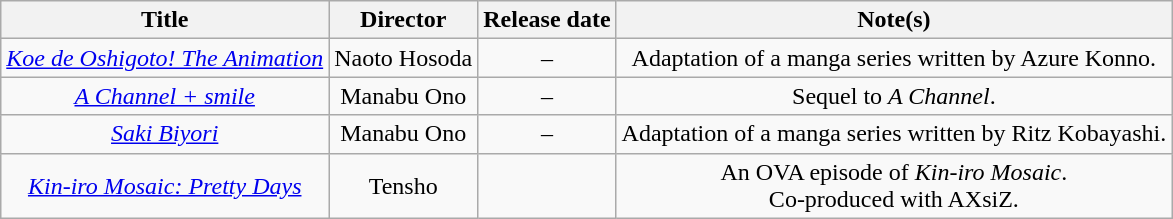<table class="wikitable sortable" style="text-align:center; margin=auto; ">
<tr>
<th scope="col">Title</th>
<th scope="col">Director</th>
<th scope="col">Release date</th>
<th scope="col" class="unsortable">Note(s)</th>
</tr>
<tr>
<td><em><a href='#'>Koe de Oshigoto! The Animation</a></em></td>
<td>Naoto Hosoda</td>
<td style="text-align:center">–<br></td>
<td>Adaptation of a manga series written by Azure Konno.</td>
</tr>
<tr>
<td><em><a href='#'>A Channel + smile</a></em></td>
<td>Manabu Ono</td>
<td style="text-align:center">–<br></td>
<td>Sequel to <em>A Channel</em>.</td>
</tr>
<tr>
<td><em><a href='#'>Saki Biyori</a></em></td>
<td>Manabu Ono</td>
<td style="text-align:center">–<br></td>
<td>Adaptation of a manga series written by Ritz Kobayashi.</td>
</tr>
<tr>
<td><em><a href='#'>Kin-iro Mosaic: Pretty Days</a></em></td>
<td>Tensho</td>
<td style="text-align:center"></td>
<td>An OVA episode of <em>Kin-iro Mosaic</em>. <br>Co-produced with AXsiZ.</td>
</tr>
</table>
